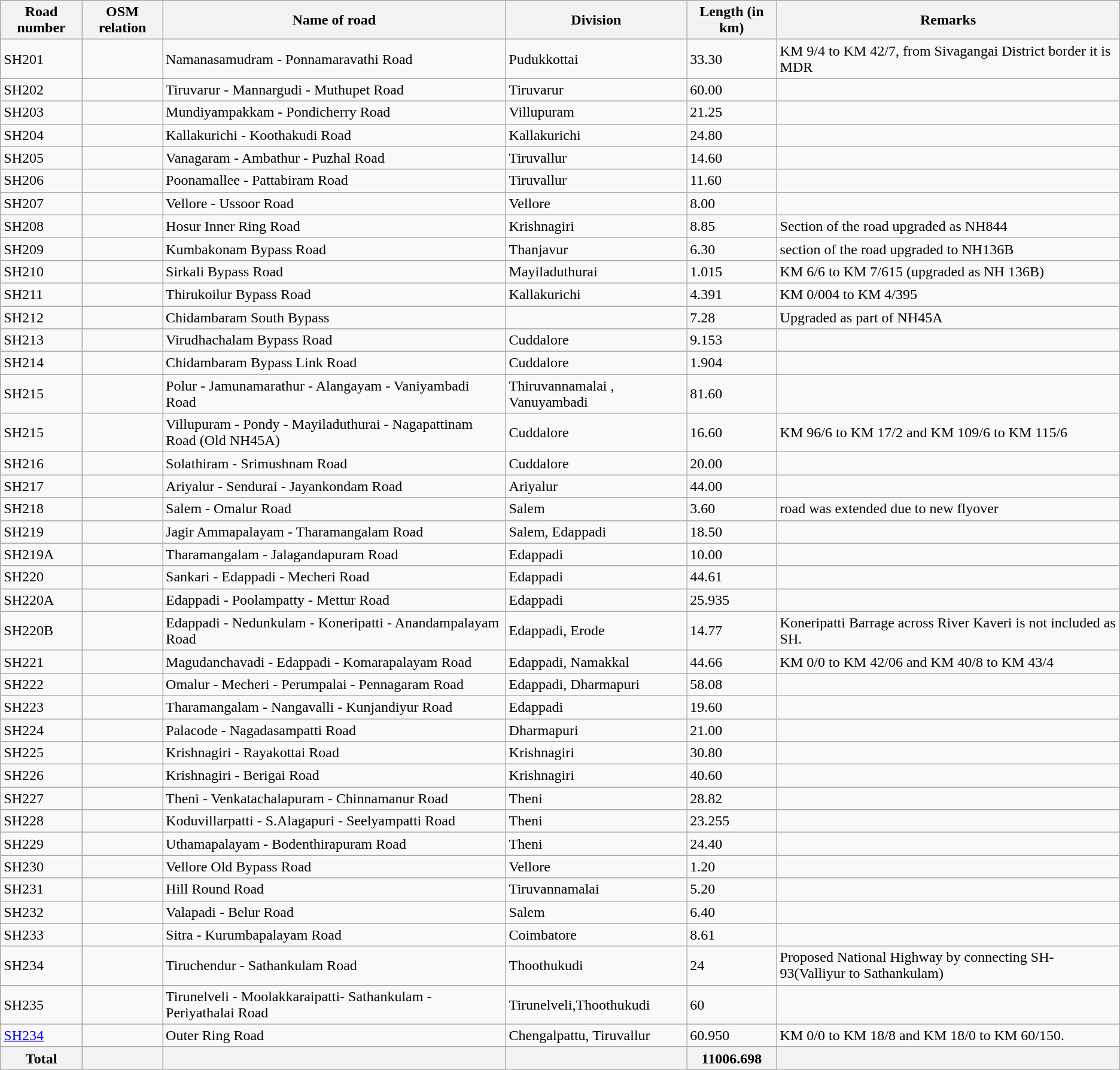<table class="wikitable">
<tr>
<th>Road number</th>
<th>OSM relation</th>
<th>Name of road</th>
<th>Division</th>
<th>Length (in km)</th>
<th>Remarks</th>
</tr>
<tr>
<td>SH201</td>
<td></td>
<td>Namanasamudram - Ponnamaravathi Road</td>
<td>Pudukkottai</td>
<td>33.30</td>
<td>KM 9/4 to KM 42/7, from Sivagangai District border it is MDR</td>
</tr>
<tr>
<td>SH202</td>
<td></td>
<td>Tiruvarur - Mannargudi - Muthupet Road</td>
<td>Tiruvarur</td>
<td>60.00</td>
<td></td>
</tr>
<tr>
<td>SH203</td>
<td></td>
<td>Mundiyampakkam - Pondicherry Road</td>
<td>Villupuram</td>
<td>21.25</td>
<td></td>
</tr>
<tr>
<td>SH204</td>
<td></td>
<td>Kallakurichi - Koothakudi Road</td>
<td>Kallakurichi</td>
<td>24.80</td>
<td></td>
</tr>
<tr>
<td>SH205</td>
<td></td>
<td>Vanagaram - Ambathur - Puzhal Road</td>
<td>Tiruvallur</td>
<td>14.60</td>
<td></td>
</tr>
<tr>
<td>SH206</td>
<td></td>
<td>Poonamallee - Pattabiram Road</td>
<td>Tiruvallur</td>
<td>11.60</td>
<td></td>
</tr>
<tr>
<td>SH207</td>
<td></td>
<td>Vellore - Ussoor Road</td>
<td>Vellore</td>
<td>8.00</td>
<td></td>
</tr>
<tr>
<td>SH208</td>
<td></td>
<td>Hosur Inner Ring Road</td>
<td>Krishnagiri</td>
<td>8.85</td>
<td>Section of the road upgraded as NH844</td>
</tr>
<tr>
<td>SH209</td>
<td></td>
<td>Kumbakonam Bypass Road</td>
<td>Thanjavur</td>
<td>6.30</td>
<td>section of the road upgraded to NH136B</td>
</tr>
<tr>
<td>SH210</td>
<td></td>
<td>Sirkali Bypass Road</td>
<td>Mayiladuthurai</td>
<td>1.015</td>
<td>KM 6/6 to KM 7/615 (upgraded as NH 136B)</td>
</tr>
<tr>
<td>SH211</td>
<td></td>
<td>Thirukoilur Bypass Road</td>
<td>Kallakurichi</td>
<td>4.391</td>
<td>KM 0/004 to KM 4/395</td>
</tr>
<tr>
<td>SH212</td>
<td></td>
<td>Chidambaram South Bypass</td>
<td></td>
<td>7.28</td>
<td>Upgraded as part of NH45A</td>
</tr>
<tr>
<td>SH213</td>
<td></td>
<td>Virudhachalam Bypass Road</td>
<td>Cuddalore</td>
<td>9.153</td>
<td></td>
</tr>
<tr>
<td>SH214</td>
<td></td>
<td>Chidambaram Bypass Link Road</td>
<td>Cuddalore</td>
<td>1.904</td>
<td></td>
</tr>
<tr>
<td>SH215</td>
<td></td>
<td>Polur - Jamunamarathur - Alangayam - Vaniyambadi Road</td>
<td>Thiruvannamalai , Vanuyambadi</td>
<td>81.60</td>
<td></td>
</tr>
<tr>
<td>SH215</td>
<td></td>
<td>Villupuram - Pondy - Mayiladuthurai - Nagapattinam Road (Old NH45A)</td>
<td>Cuddalore</td>
<td>16.60</td>
<td>KM 96/6 to KM 17/2 and KM 109/6 to KM 115/6</td>
</tr>
<tr>
<td>SH216</td>
<td></td>
<td>Solathiram - Srimushnam Road</td>
<td>Cuddalore</td>
<td>20.00</td>
<td></td>
</tr>
<tr>
<td>SH217</td>
<td></td>
<td>Ariyalur - Sendurai - Jayankondam Road</td>
<td>Ariyalur</td>
<td>44.00</td>
<td></td>
</tr>
<tr>
<td>SH218</td>
<td></td>
<td>Salem - Omalur Road</td>
<td>Salem</td>
<td>3.60</td>
<td>road was extended due to new flyover</td>
</tr>
<tr>
<td>SH219</td>
<td></td>
<td>Jagir Ammapalayam  - Tharamangalam Road</td>
<td>Salem, Edappadi</td>
<td>18.50</td>
<td></td>
</tr>
<tr>
<td>SH219A</td>
<td></td>
<td>Tharamangalam - Jalagandapuram Road</td>
<td>Edappadi</td>
<td>10.00</td>
<td></td>
</tr>
<tr>
<td>SH220</td>
<td></td>
<td>Sankari - Edappadi - Mecheri Road</td>
<td>Edappadi</td>
<td>44.61</td>
<td></td>
</tr>
<tr>
<td>SH220A</td>
<td></td>
<td>Edappadi - Poolampatty - Mettur Road</td>
<td>Edappadi</td>
<td>25.935</td>
<td></td>
</tr>
<tr>
<td>SH220B</td>
<td></td>
<td>Edappadi - Nedunkulam - Koneripatti - Anandampalayam Road</td>
<td>Edappadi, Erode</td>
<td>14.77</td>
<td>Koneripatti Barrage across River Kaveri is not included as SH.</td>
</tr>
<tr>
<td>SH221</td>
<td></td>
<td>Magudanchavadi - Edappadi - Komarapalayam Road</td>
<td>Edappadi, Namakkal</td>
<td>44.66</td>
<td>KM 0/0 to KM 42/06 and KM 40/8 to KM 43/4</td>
</tr>
<tr>
<td>SH222</td>
<td></td>
<td>Omalur - Mecheri - Perumpalai - Pennagaram Road</td>
<td>Edappadi, Dharmapuri</td>
<td>58.08</td>
<td></td>
</tr>
<tr>
<td>SH223</td>
<td></td>
<td>Tharamangalam - Nangavalli - Kunjandiyur Road</td>
<td>Edappadi</td>
<td>19.60</td>
<td></td>
</tr>
<tr>
<td>SH224</td>
<td></td>
<td>Palacode - Nagadasampatti Road</td>
<td>Dharmapuri</td>
<td>21.00</td>
<td></td>
</tr>
<tr>
<td>SH225</td>
<td></td>
<td>Krishnagiri - Rayakottai Road</td>
<td>Krishnagiri</td>
<td>30.80</td>
<td></td>
</tr>
<tr>
<td>SH226</td>
<td></td>
<td>Krishnagiri - Berigai Road</td>
<td>Krishnagiri</td>
<td>40.60</td>
<td></td>
</tr>
<tr>
<td>SH227</td>
<td></td>
<td>Theni - Venkatachalapuram - Chinnamanur Road</td>
<td>Theni</td>
<td>28.82</td>
<td></td>
</tr>
<tr>
<td>SH228</td>
<td></td>
<td>Koduvillarpatti - S.Alagapuri - Seelyampatti Road</td>
<td>Theni</td>
<td>23.255</td>
<td></td>
</tr>
<tr>
<td>SH229</td>
<td></td>
<td>Uthamapalayam - Bodenthirapuram Road</td>
<td>Theni</td>
<td>24.40</td>
<td></td>
</tr>
<tr>
<td>SH230</td>
<td></td>
<td>Vellore Old Bypass Road</td>
<td>Vellore</td>
<td>1.20</td>
<td></td>
</tr>
<tr>
<td>SH231</td>
<td></td>
<td>Hill Round Road</td>
<td>Tiruvannamalai</td>
<td>5.20</td>
<td></td>
</tr>
<tr>
<td>SH232</td>
<td></td>
<td>Valapadi - Belur Road</td>
<td>Salem</td>
<td>6.40</td>
<td></td>
</tr>
<tr>
<td>SH233</td>
<td></td>
<td>Sitra - Kurumbapalayam Road</td>
<td>Coimbatore</td>
<td>8.61</td>
<td></td>
</tr>
<tr>
<td>SH234</td>
<td></td>
<td>Tiruchendur - Sathankulam Road</td>
<td>Thoothukudi</td>
<td>24</td>
<td>Proposed National Highway by connecting SH-93(Valliyur to Sathankulam)</td>
</tr>
<tr>
</tr>
<tr>
<td>SH235</td>
<td></td>
<td>Tirunelveli - Moolakkaraipatti- Sathankulam - Periyathalai Road</td>
<td>Tirunelveli,Thoothukudi</td>
<td>60</td>
<td></td>
</tr>
<tr>
<td><a href='#'>SH234</a></td>
<td></td>
<td>Outer Ring Road</td>
<td>Chengalpattu, Tiruvallur</td>
<td>60.950</td>
<td>KM 0/0 to KM 18/8 and KM 18/0 to KM 60/150.</td>
</tr>
<tr>
<th>Total</th>
<th></th>
<th></th>
<th></th>
<th>11006.698</th>
<th></th>
</tr>
</table>
